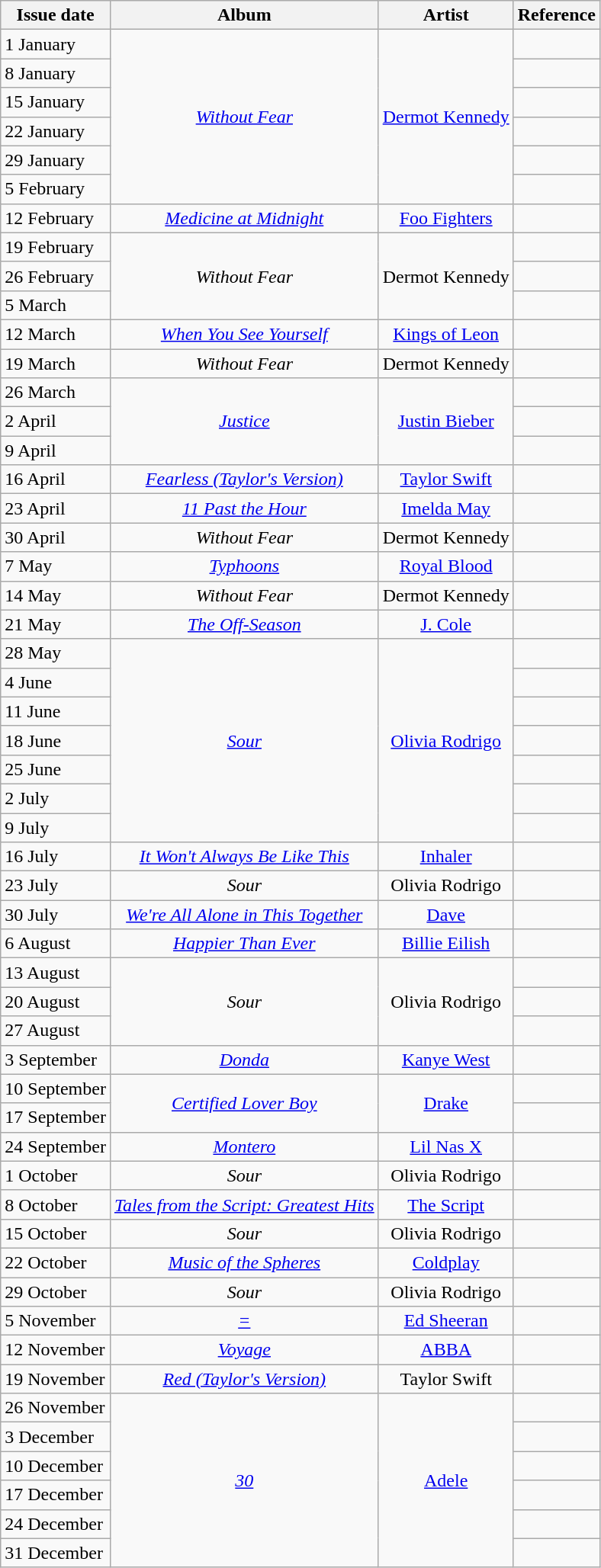<table class="wikitable">
<tr>
<th>Issue date</th>
<th>Album</th>
<th>Artist</th>
<th>Reference</th>
</tr>
<tr>
<td>1 January</td>
<td align="center" rowspan="6"><em><a href='#'>Without Fear</a></em></td>
<td align="center" rowspan="6"><a href='#'>Dermot Kennedy</a></td>
<td align="center"></td>
</tr>
<tr>
<td>8 January</td>
<td align="center"></td>
</tr>
<tr>
<td>15 January</td>
<td align="center"></td>
</tr>
<tr>
<td>22 January</td>
<td align="center"></td>
</tr>
<tr>
<td>29 January</td>
<td align="center"></td>
</tr>
<tr>
<td>5 February</td>
<td align="center"></td>
</tr>
<tr>
<td>12 February</td>
<td align="center"><em><a href='#'>Medicine at Midnight</a></em></td>
<td align="center"><a href='#'>Foo Fighters</a></td>
<td align="center"></td>
</tr>
<tr>
<td>19 February</td>
<td align="center" rowspan="3"><em>Without Fear</em></td>
<td align="center" rowspan="3">Dermot Kennedy</td>
<td align="center"></td>
</tr>
<tr>
<td>26 February</td>
<td align="center"></td>
</tr>
<tr>
<td>5 March</td>
<td align="center"></td>
</tr>
<tr>
<td>12 March</td>
<td align="center"><em><a href='#'>When You See Yourself</a></em></td>
<td align="center"><a href='#'>Kings of Leon</a></td>
<td align="center"></td>
</tr>
<tr>
<td>19 March</td>
<td align="center"><em>Without Fear</em></td>
<td align="center">Dermot Kennedy</td>
<td align="center"></td>
</tr>
<tr>
<td>26 March</td>
<td align="center" rowspan="3"><em><a href='#'>Justice</a></em></td>
<td align="center" rowspan="3"><a href='#'>Justin Bieber</a></td>
<td align="center"></td>
</tr>
<tr>
<td>2 April</td>
<td align="center"></td>
</tr>
<tr>
<td>9 April</td>
<td align="center"></td>
</tr>
<tr>
<td>16 April</td>
<td align="center"><em><a href='#'>Fearless (Taylor's Version)</a></em></td>
<td align="center"><a href='#'>Taylor Swift</a></td>
<td align="center"></td>
</tr>
<tr>
<td>23 April</td>
<td align="center"><em><a href='#'>11 Past the Hour</a></em></td>
<td align="center"><a href='#'>Imelda May</a></td>
<td align="center"></td>
</tr>
<tr>
<td>30 April</td>
<td align="center"><em>Without Fear</em></td>
<td align="center">Dermot Kennedy</td>
<td align="center"></td>
</tr>
<tr>
<td>7 May</td>
<td align="center"><em><a href='#'>Typhoons</a></em></td>
<td align="center"><a href='#'>Royal Blood</a></td>
<td align="center"></td>
</tr>
<tr>
<td>14 May</td>
<td align="center"><em>Without Fear</em></td>
<td align="center">Dermot Kennedy</td>
<td align="center"></td>
</tr>
<tr>
<td>21 May</td>
<td align="center"><em><a href='#'>The Off-Season</a></em></td>
<td align="center"><a href='#'>J. Cole</a></td>
<td align="center"></td>
</tr>
<tr>
<td>28 May</td>
<td align="center" rowspan="7"><em><a href='#'>Sour</a></em></td>
<td align="center" rowspan="7"><a href='#'>Olivia Rodrigo</a></td>
<td align="center"></td>
</tr>
<tr>
<td>4 June</td>
<td align="center"></td>
</tr>
<tr>
<td>11 June</td>
<td align="center"></td>
</tr>
<tr>
<td>18 June</td>
<td align="center"></td>
</tr>
<tr>
<td>25 June</td>
<td align="center"></td>
</tr>
<tr>
<td>2 July</td>
<td align="center"></td>
</tr>
<tr>
<td>9 July</td>
<td align="center"></td>
</tr>
<tr>
<td>16 July</td>
<td align="center"><em><a href='#'>It Won't Always Be Like This</a></em></td>
<td align="center"><a href='#'>Inhaler</a></td>
<td align="center"></td>
</tr>
<tr>
<td>23 July</td>
<td align="center"><em>Sour</em></td>
<td align="center">Olivia Rodrigo</td>
<td align="center"></td>
</tr>
<tr>
<td>30 July</td>
<td align="center"><em><a href='#'>We're All Alone in This Together</a></em></td>
<td align="center"><a href='#'>Dave</a></td>
<td align="center"></td>
</tr>
<tr>
<td>6 August</td>
<td align="center"><em><a href='#'>Happier Than Ever</a></em></td>
<td align="center"><a href='#'>Billie Eilish</a></td>
<td align="center"></td>
</tr>
<tr>
<td>13 August</td>
<td align="center" rowspan="3"><em>Sour</em></td>
<td align="center" rowspan="3">Olivia Rodrigo</td>
<td align="center"></td>
</tr>
<tr>
<td>20 August</td>
<td align="center"></td>
</tr>
<tr>
<td>27 August</td>
<td align="center"></td>
</tr>
<tr>
<td>3 September</td>
<td align="center"><em><a href='#'>Donda</a></em></td>
<td align="center"><a href='#'>Kanye West</a></td>
<td align="center"></td>
</tr>
<tr>
<td>10 September</td>
<td align="center" rowspan="2"><em><a href='#'>Certified Lover Boy</a></em></td>
<td align="center" rowspan="2"><a href='#'>Drake</a></td>
<td align="center"></td>
</tr>
<tr>
<td>17 September</td>
<td align="center"></td>
</tr>
<tr>
<td>24 September</td>
<td align="center"><em><a href='#'>Montero</a></em></td>
<td align="center"><a href='#'>Lil Nas X</a></td>
<td align="center"></td>
</tr>
<tr>
<td>1 October</td>
<td align="center"><em>Sour</em></td>
<td align="center">Olivia Rodrigo</td>
<td align="center"></td>
</tr>
<tr>
<td>8 October</td>
<td align="center"><em><a href='#'>Tales from the Script: Greatest Hits</a></em></td>
<td align="center"><a href='#'>The Script</a></td>
<td align="center"></td>
</tr>
<tr>
<td>15 October</td>
<td align="center"><em>Sour</em></td>
<td align="center">Olivia Rodrigo</td>
<td align="center"></td>
</tr>
<tr>
<td>22 October</td>
<td align="center"><em><a href='#'>Music of the Spheres</a></em></td>
<td align="center"><a href='#'>Coldplay</a></td>
<td align="center"></td>
</tr>
<tr>
<td>29 October</td>
<td align="center"><em>Sour</em></td>
<td align="center">Olivia Rodrigo</td>
<td align="center"></td>
</tr>
<tr>
<td>5 November</td>
<td align="center"><em><a href='#'>=</a></em></td>
<td align="center"><a href='#'>Ed Sheeran</a></td>
<td align="center"></td>
</tr>
<tr>
<td>12 November</td>
<td align="center"><em><a href='#'>Voyage</a></em></td>
<td align="center"><a href='#'>ABBA</a></td>
<td align="center"></td>
</tr>
<tr>
<td>19 November</td>
<td align="center"><em><a href='#'>Red (Taylor's Version)</a></em></td>
<td align="center">Taylor Swift</td>
<td align="center"></td>
</tr>
<tr>
<td>26 November</td>
<td align="center" rowspan="6"><em><a href='#'>30</a></em></td>
<td align="center" rowspan="6"><a href='#'>Adele</a></td>
<td align="center"></td>
</tr>
<tr>
<td>3 December</td>
<td align="center"></td>
</tr>
<tr>
<td>10 December</td>
<td align="center"></td>
</tr>
<tr>
<td>17 December</td>
<td align="center"></td>
</tr>
<tr>
<td>24 December</td>
<td align="center"></td>
</tr>
<tr>
<td>31 December</td>
<td align="center"></td>
</tr>
</table>
